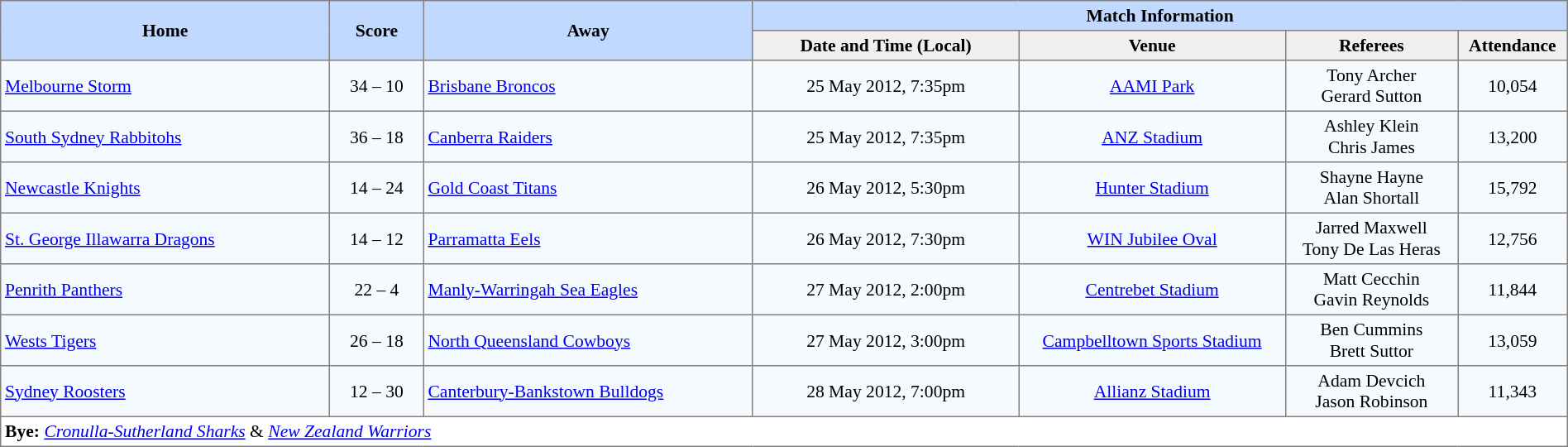<table border="1" cellpadding="3" cellspacing="0" style="border-collapse:collapse; font-size:90%; width:100%;">
<tr style="background:#c1d8ff;">
<th rowspan="2" style="width:21%;">Home</th>
<th rowspan="2" style="width:6%;">Score</th>
<th rowspan="2" style="width:21%;">Away</th>
<th colspan=6>Match Information</th>
</tr>
<tr style="background:#efefef;">
<th width=17%>Date and Time (Local)</th>
<th width=17%>Venue</th>
<th width=11%>Referees</th>
<th width=7%>Attendance</th>
</tr>
<tr style="text-align:center; background:#f5faff;">
<td align=left> <a href='#'>Melbourne Storm</a></td>
<td>34 – 10</td>
<td align=left> <a href='#'>Brisbane Broncos</a></td>
<td>25 May 2012, 7:35pm</td>
<td><a href='#'>AAMI Park</a></td>
<td>Tony Archer <br> Gerard Sutton</td>
<td>10,054</td>
</tr>
<tr style="text-align:center; background:#f5faff;">
<td align=left> <a href='#'>South Sydney Rabbitohs</a></td>
<td>36 – 18</td>
<td align=left> <a href='#'>Canberra Raiders</a></td>
<td>25 May 2012, 7:35pm</td>
<td><a href='#'>ANZ Stadium</a></td>
<td>Ashley Klein <br> Chris James</td>
<td>13,200</td>
</tr>
<tr style="text-align:center; background:#f5faff;">
<td align=left> <a href='#'>Newcastle Knights</a></td>
<td>14 – 24</td>
<td align=left> <a href='#'>Gold Coast Titans</a></td>
<td>26 May 2012, 5:30pm</td>
<td><a href='#'>Hunter Stadium</a></td>
<td>Shayne Hayne <br> Alan Shortall</td>
<td>15,792</td>
</tr>
<tr style="text-align:center; background:#f5faff;">
<td align=left> <a href='#'>St. George Illawarra Dragons</a></td>
<td>14 – 12</td>
<td align=left> <a href='#'>Parramatta Eels</a></td>
<td>26 May 2012, 7:30pm</td>
<td><a href='#'>WIN Jubilee Oval</a></td>
<td>Jarred Maxwell <br> Tony De Las Heras</td>
<td>12,756</td>
</tr>
<tr style="text-align:center; background:#f5faff;">
<td align=left> <a href='#'>Penrith Panthers</a></td>
<td>22 – 4</td>
<td align=left> <a href='#'>Manly-Warringah Sea Eagles</a></td>
<td>27 May 2012, 2:00pm</td>
<td><a href='#'>Centrebet Stadium</a></td>
<td>Matt Cecchin <br> Gavin Reynolds</td>
<td>11,844</td>
</tr>
<tr style="text-align:center; background:#f5faff;">
<td align=left> <a href='#'>Wests Tigers</a></td>
<td>26 – 18</td>
<td align=left> <a href='#'>North Queensland Cowboys</a></td>
<td>27 May 2012, 3:00pm</td>
<td><a href='#'>Campbelltown Sports Stadium</a></td>
<td>Ben Cummins <br> Brett Suttor</td>
<td>13,059</td>
</tr>
<tr style="text-align:center; background:#f5faff;">
<td align=left> <a href='#'>Sydney Roosters</a></td>
<td>12 – 30</td>
<td align=left> <a href='#'>Canterbury-Bankstown Bulldogs</a></td>
<td>28 May 2012, 7:00pm</td>
<td><a href='#'>Allianz Stadium</a></td>
<td>Adam Devcich <br> Jason Robinson</td>
<td>11,343</td>
</tr>
<tr>
<td colspan="7" style="text-align:left;"><strong>Bye:</strong>  <em><a href='#'>Cronulla-Sutherland Sharks</a></em> &  <em><a href='#'>New Zealand Warriors</a></em></td>
</tr>
</table>
